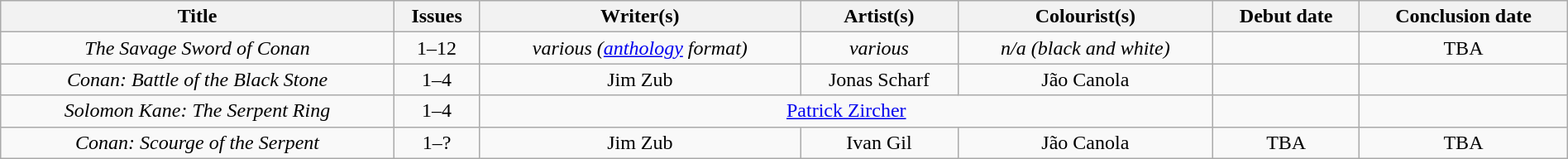<table class="wikitable" width="100%" style="text-align: center;">
<tr>
<th scope="col">Title</th>
<th scope="col">Issues</th>
<th scope="col">Writer(s)</th>
<th scope="col">Artist(s)</th>
<th scope="col">Colourist(s)</th>
<th scope="col">Debut date</th>
<th scope="col">Conclusion date</th>
</tr>
<tr>
<td><em>The Savage Sword of Conan</em></td>
<td>1–12</td>
<td><em>various (<a href='#'>anthology</a> format)</em></td>
<td><em>various</em></td>
<td><em>n/a (black and white)</em></td>
<td></td>
<td>TBA</td>
</tr>
<tr>
<td><em>Conan: Battle of the Black Stone</em></td>
<td>1–4</td>
<td>Jim Zub</td>
<td>Jonas Scharf</td>
<td>Jão Canola</td>
<td></td>
<td></td>
</tr>
<tr>
<td><em>Solomon Kane: The Serpent Ring</em></td>
<td>1–4</td>
<td colspan=3><a href='#'>Patrick Zircher</a></td>
<td></td>
<td></td>
</tr>
<tr>
<td><em>Conan: Scourge of the Serpent</em></td>
<td>1–?</td>
<td>Jim Zub</td>
<td>Ivan Gil</td>
<td>Jão Canola</td>
<td>TBA</td>
<td>TBA</td>
</tr>
</table>
